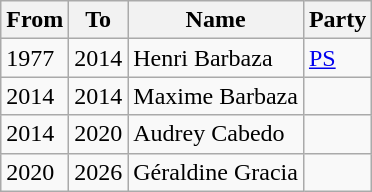<table class="wikitable">
<tr>
<th>From</th>
<th>To</th>
<th>Name</th>
<th>Party</th>
</tr>
<tr>
<td>1977</td>
<td>2014</td>
<td>Henri Barbaza</td>
<td><a href='#'>PS</a></td>
</tr>
<tr>
<td>2014</td>
<td>2014</td>
<td>Maxime Barbaza</td>
<td></td>
</tr>
<tr>
<td>2014</td>
<td>2020</td>
<td>Audrey Cabedo</td>
<td></td>
</tr>
<tr>
<td>2020</td>
<td>2026</td>
<td>Géraldine Gracia</td>
<td></td>
</tr>
</table>
